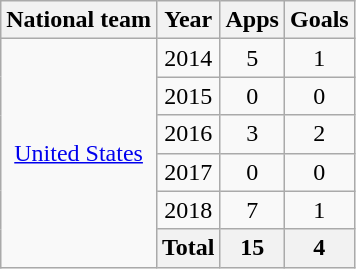<table class="wikitable" style="text-align:center">
<tr>
<th>National team</th>
<th>Year</th>
<th>Apps</th>
<th>Goals</th>
</tr>
<tr>
<td rowspan="6"><a href='#'>United States</a></td>
<td>2014</td>
<td>5</td>
<td>1</td>
</tr>
<tr>
<td>2015</td>
<td>0</td>
<td>0</td>
</tr>
<tr>
<td>2016</td>
<td>3</td>
<td>2</td>
</tr>
<tr>
<td>2017</td>
<td>0</td>
<td>0</td>
</tr>
<tr>
<td>2018</td>
<td>7</td>
<td>1</td>
</tr>
<tr>
<th>Total</th>
<th>15</th>
<th>4</th>
</tr>
</table>
